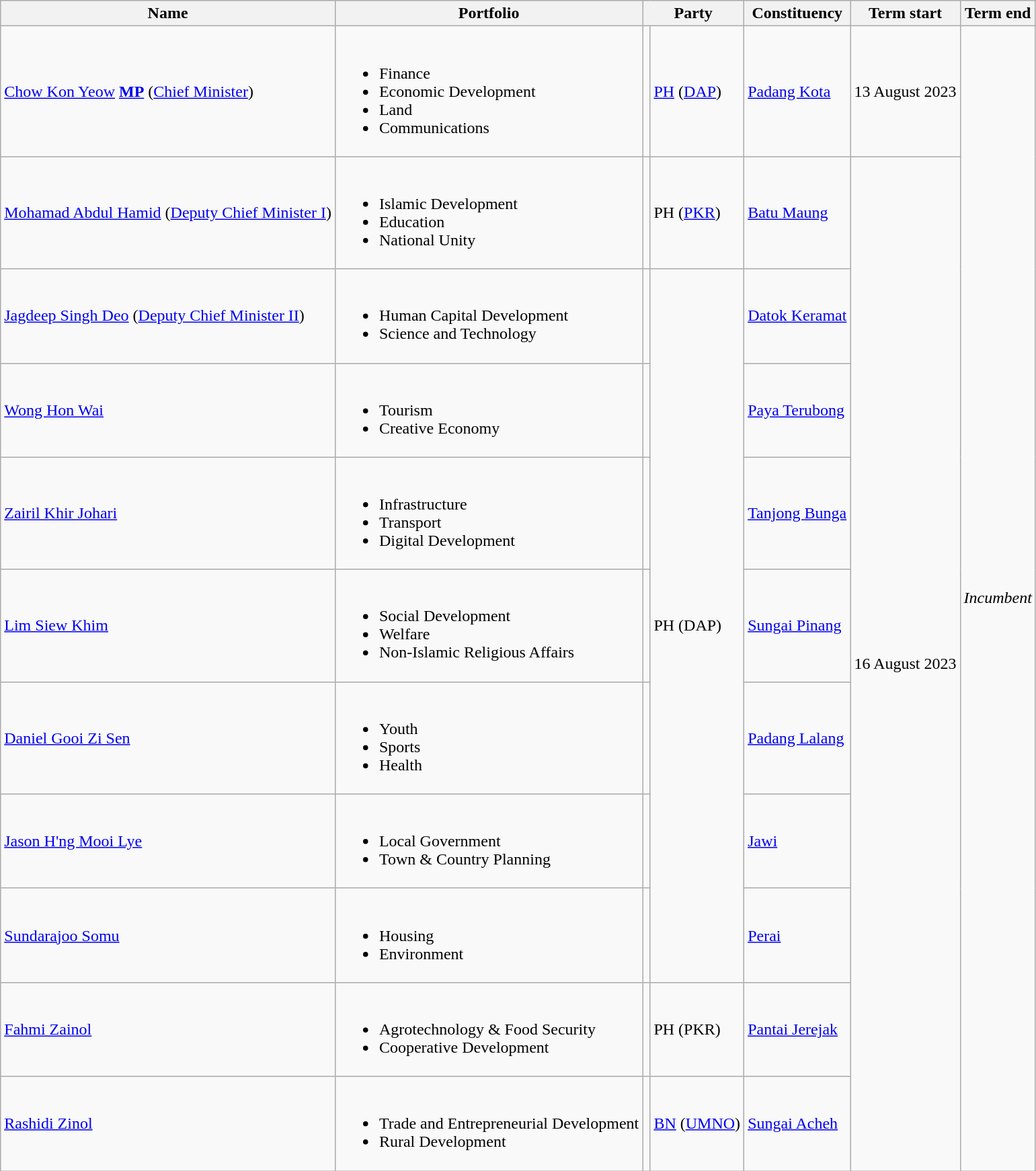<table class="wikitable">
<tr>
<th>Name</th>
<th>Portfolio</th>
<th colspan=2>Party</th>
<th>Constituency</th>
<th>Term start</th>
<th>Term end</th>
</tr>
<tr>
<td><a href='#'>Chow Kon Yeow</a> <a href='#'><strong>MP</strong></a> (<a href='#'>Chief Minister</a>)</td>
<td><br><ul><li>Finance</li><li>Economic Development</li><li>Land</li><li>Communications</li></ul></td>
<td bgcolor=></td>
<td><a href='#'>PH</a> (<a href='#'>DAP</a>)</td>
<td><a href='#'>Padang Kota</a></td>
<td>13 August 2023</td>
<td rowspan="11"><em>Incumbent</em></td>
</tr>
<tr>
<td><a href='#'>Mohamad Abdul Hamid</a> (<a href='#'>Deputy Chief Minister I</a>)</td>
<td><br><ul><li>Islamic Development</li><li>Education</li><li>National Unity</li></ul></td>
<td bgcolor=></td>
<td>PH (<a href='#'>PKR</a>)</td>
<td><a href='#'>Batu Maung</a></td>
<td rowspan="10">16 August 2023</td>
</tr>
<tr>
<td><a href='#'>Jagdeep Singh Deo</a> (<a href='#'>Deputy Chief Minister II</a>)</td>
<td><br><ul><li>Human Capital Development</li><li>Science and Technology</li></ul></td>
<td bgcolor=></td>
<td rowspan="7">PH (DAP)</td>
<td><a href='#'>Datok Keramat</a></td>
</tr>
<tr>
<td><a href='#'>Wong Hon Wai</a></td>
<td><br><ul><li>Tourism</li><li>Creative Economy</li></ul></td>
<td bgcolor=></td>
<td><a href='#'>Paya Terubong</a></td>
</tr>
<tr>
<td><a href='#'>Zairil Khir Johari</a></td>
<td><br><ul><li>Infrastructure</li><li>Transport</li><li>Digital Development</li></ul></td>
<td bgcolor=></td>
<td><a href='#'>Tanjong Bunga</a></td>
</tr>
<tr>
<td><a href='#'>Lim Siew Khim</a></td>
<td><br><ul><li>Social Development</li><li>Welfare</li><li>Non-Islamic Religious Affairs</li></ul></td>
<td bgcolor=></td>
<td><a href='#'>Sungai Pinang</a></td>
</tr>
<tr>
<td><a href='#'>Daniel Gooi Zi Sen</a></td>
<td><br><ul><li>Youth</li><li>Sports</li><li>Health</li></ul></td>
<td bgcolor=></td>
<td><a href='#'>Padang Lalang</a></td>
</tr>
<tr>
<td><a href='#'>Jason H'ng Mooi Lye</a></td>
<td><br><ul><li>Local Government</li><li>Town & Country Planning</li></ul></td>
<td bgcolor=></td>
<td><a href='#'>Jawi</a></td>
</tr>
<tr>
<td><a href='#'>Sundarajoo Somu</a></td>
<td><br><ul><li>Housing</li><li>Environment</li></ul></td>
<td bgcolor=></td>
<td><a href='#'>Perai</a></td>
</tr>
<tr>
<td><a href='#'>Fahmi Zainol</a></td>
<td><br><ul><li>Agrotechnology & Food Security</li><li>Cooperative Development</li></ul></td>
<td bgcolor=></td>
<td>PH (PKR)</td>
<td><a href='#'>Pantai Jerejak</a></td>
</tr>
<tr>
<td><a href='#'>Rashidi Zinol</a></td>
<td><br><ul><li>Trade and Entrepreneurial Development</li><li>Rural Development</li></ul></td>
<td bgcolor=></td>
<td><a href='#'>BN</a> (<a href='#'>UMNO</a>)</td>
<td><a href='#'>Sungai Acheh</a></td>
</tr>
</table>
